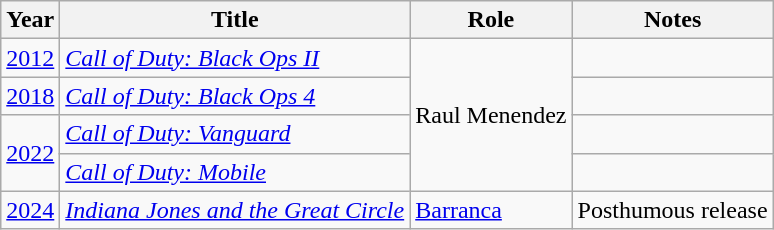<table class="wikitable sortable">
<tr>
<th>Year</th>
<th>Title</th>
<th class="unsortable">Role</th>
<th>Notes</th>
</tr>
<tr>
<td><a href='#'>2012</a></td>
<td><em><a href='#'>Call of Duty: Black Ops II</a></em></td>
<td rowspan="4">Raul Menendez</td>
<td></td>
</tr>
<tr>
<td><a href='#'>2018</a></td>
<td><em><a href='#'>Call of Duty: Black Ops 4</a></em></td>
<td></td>
</tr>
<tr>
<td rowspan="2"><a href='#'>2022</a></td>
<td><em><a href='#'>Call of Duty: Vanguard</a></em></td>
<td></td>
</tr>
<tr>
<td><em><a href='#'>Call of Duty: Mobile</a></em></td>
<td></td>
</tr>
<tr>
<td><a href='#'>2024</a></td>
<td><em><a href='#'>Indiana Jones and the Great Circle</a></em></td>
<td><a href='#'>Barranca</a></td>
<td>Posthumous release</td>
</tr>
</table>
